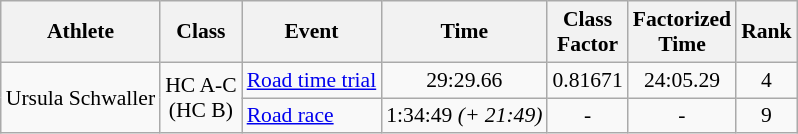<table class=wikitable style="font-size:90%">
<tr>
<th>Athlete</th>
<th>Class</th>
<th>Event</th>
<th>Time</th>
<th>Class<br>Factor</th>
<th>Factorized<br>Time</th>
<th>Rank</th>
</tr>
<tr>
<td rowspan="2">Ursula Schwaller</td>
<td align="center" rowspan="2">HC A-C<br>(HC B)</td>
<td><a href='#'>Road time trial</a></td>
<td align="center">29:29.66</td>
<td align="center">0.81671</td>
<td align="center">24:05.29</td>
<td align="center">4</td>
</tr>
<tr>
<td><a href='#'>Road race</a></td>
<td align="center">1:34:49 <em>(+ 21:49)</em></td>
<td align="center">-</td>
<td align="center">-</td>
<td align="center">9</td>
</tr>
</table>
